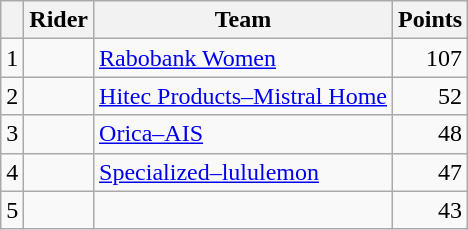<table class="wikitable">
<tr>
<th></th>
<th>Rider</th>
<th>Team</th>
<th>Points</th>
</tr>
<tr>
<td>1</td>
<td>  </td>
<td><a href='#'>Rabobank Women</a></td>
<td style="text-align:right;">107</td>
</tr>
<tr>
<td>2</td>
<td></td>
<td><a href='#'>Hitec Products–Mistral Home</a></td>
<td style="text-align:right;">52</td>
</tr>
<tr>
<td>3</td>
<td></td>
<td><a href='#'>Orica–AIS</a></td>
<td style="text-align:right;">48</td>
</tr>
<tr>
<td>4</td>
<td></td>
<td><a href='#'>Specialized–lululemon</a></td>
<td style="text-align:right;">47</td>
</tr>
<tr>
<td>5</td>
<td></td>
<td></td>
<td style="text-align:right;">43</td>
</tr>
</table>
